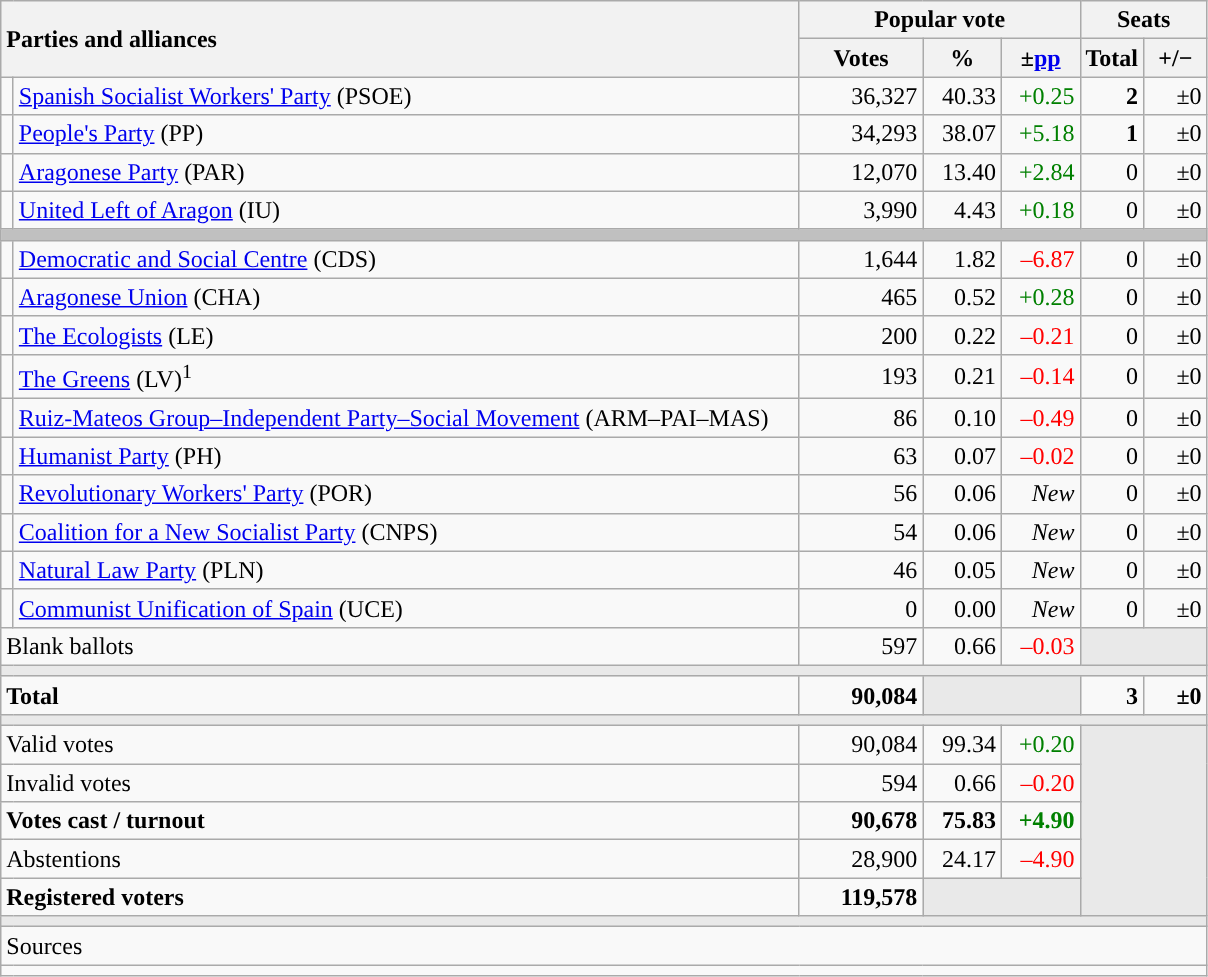<table class="wikitable" style="text-align:right;">
<tr>
<th style="text-align:left;" rowspan="2" colspan="2" width="525">Parties and alliances</th>
<th colspan="3">Popular vote</th>
<th colspan="2">Seats</th>
</tr>
<tr>
<th width="75">Votes</th>
<th width="45">%</th>
<th width="45">±<a href='#'>pp</a></th>
<th width="35">Total</th>
<th width="35">+/−</th>
</tr>
<tr>
<td width="1" style="color:inherit;background:"></td>
<td align="left"><a href='#'>Spanish Socialist Workers' Party</a> (PSOE)</td>
<td>36,327</td>
<td>40.33</td>
<td style="color:green;">+0.25</td>
<td><strong>2</strong></td>
<td>±0</td>
</tr>
<tr>
<td style="color:inherit;background:"></td>
<td align="left"><a href='#'>People's Party</a> (PP)</td>
<td>34,293</td>
<td>38.07</td>
<td style="color:green;">+5.18</td>
<td><strong>1</strong></td>
<td>±0</td>
</tr>
<tr>
<td style="color:inherit;background:"></td>
<td align="left"><a href='#'>Aragonese Party</a> (PAR)</td>
<td>12,070</td>
<td>13.40</td>
<td style="color:green;">+2.84</td>
<td>0</td>
<td>±0</td>
</tr>
<tr>
<td style="color:inherit;background:"></td>
<td align="left"><a href='#'>United Left of Aragon</a> (IU)</td>
<td>3,990</td>
<td>4.43</td>
<td style="color:green;">+0.18</td>
<td>0</td>
<td>±0</td>
</tr>
<tr>
<td colspan="7" bgcolor="#C0C0C0"></td>
</tr>
<tr>
<td style="color:inherit;background:"></td>
<td align="left"><a href='#'>Democratic and Social Centre</a> (CDS)</td>
<td>1,644</td>
<td>1.82</td>
<td style="color:red;">–6.87</td>
<td>0</td>
<td>±0</td>
</tr>
<tr>
<td style="color:inherit;background:"></td>
<td align="left"><a href='#'>Aragonese Union</a> (CHA)</td>
<td>465</td>
<td>0.52</td>
<td style="color:green;">+0.28</td>
<td>0</td>
<td>±0</td>
</tr>
<tr>
<td style="color:inherit;background:"></td>
<td align="left"><a href='#'>The Ecologists</a> (LE)</td>
<td>200</td>
<td>0.22</td>
<td style="color:red;">–0.21</td>
<td>0</td>
<td>±0</td>
</tr>
<tr>
<td style="color:inherit;background:"></td>
<td align="left"><a href='#'>The Greens</a> (LV)<sup>1</sup></td>
<td>193</td>
<td>0.21</td>
<td style="color:red;">–0.14</td>
<td>0</td>
<td>±0</td>
</tr>
<tr>
<td style="color:inherit;background:"></td>
<td align="left"><a href='#'>Ruiz-Mateos Group–Independent Party–Social Movement</a> (ARM–PAI–MAS)</td>
<td>86</td>
<td>0.10</td>
<td style="color:red;">–0.49</td>
<td>0</td>
<td>±0</td>
</tr>
<tr>
<td style="color:inherit;background:"></td>
<td align="left"><a href='#'>Humanist Party</a> (PH)</td>
<td>63</td>
<td>0.07</td>
<td style="color:red;">–0.02</td>
<td>0</td>
<td>±0</td>
</tr>
<tr>
<td style="color:inherit;background:"></td>
<td align="left"><a href='#'>Revolutionary Workers' Party</a> (POR)</td>
<td>56</td>
<td>0.06</td>
<td><em>New</em></td>
<td>0</td>
<td>±0</td>
</tr>
<tr>
<td style="color:inherit;background:"></td>
<td align="left"><a href='#'>Coalition for a New Socialist Party</a> (CNPS)</td>
<td>54</td>
<td>0.06</td>
<td><em>New</em></td>
<td>0</td>
<td>±0</td>
</tr>
<tr>
<td style="color:inherit;background:"></td>
<td align="left"><a href='#'>Natural Law Party</a> (PLN)</td>
<td>46</td>
<td>0.05</td>
<td><em>New</em></td>
<td>0</td>
<td>±0</td>
</tr>
<tr>
<td style="color:inherit;background:"></td>
<td align="left"><a href='#'>Communist Unification of Spain</a> (UCE)</td>
<td>0</td>
<td>0.00</td>
<td><em>New</em></td>
<td>0</td>
<td>±0</td>
</tr>
<tr>
<td align="left" colspan="2">Blank ballots</td>
<td>597</td>
<td>0.66</td>
<td style="color:red;">–0.03</td>
<td bgcolor="#E9E9E9" colspan="2"></td>
</tr>
<tr>
<td colspan="7" bgcolor="#E9E9E9"></td>
</tr>
<tr style="font-weight:bold;">
<td align="left" colspan="2">Total</td>
<td>90,084</td>
<td bgcolor="#E9E9E9" colspan="2"></td>
<td>3</td>
<td>±0</td>
</tr>
<tr>
<td colspan="7" bgcolor="#E9E9E9"></td>
</tr>
<tr>
<td align="left" colspan="2">Valid votes</td>
<td>90,084</td>
<td>99.34</td>
<td style="color:green;">+0.20</td>
<td bgcolor="#E9E9E9" colspan="2" rowspan="5"></td>
</tr>
<tr>
<td align="left" colspan="2">Invalid votes</td>
<td>594</td>
<td>0.66</td>
<td style="color:red;">–0.20</td>
</tr>
<tr style="font-weight:bold;">
<td align="left" colspan="2">Votes cast / turnout</td>
<td>90,678</td>
<td>75.83</td>
<td style="color:green;">+4.90</td>
</tr>
<tr>
<td align="left" colspan="2">Abstentions</td>
<td>28,900</td>
<td>24.17</td>
<td style="color:red;">–4.90</td>
</tr>
<tr style="font-weight:bold;">
<td align="left" colspan="2">Registered voters</td>
<td>119,578</td>
<td bgcolor="#E9E9E9" colspan="2"></td>
</tr>
<tr>
<td colspan="7" bgcolor="#E9E9E9"></td>
</tr>
<tr>
<td align="left" colspan="7">Sources</td>
</tr>
<tr>
<td colspan="7" style="text-align:left; max-width:790px;"></td>
</tr>
</table>
